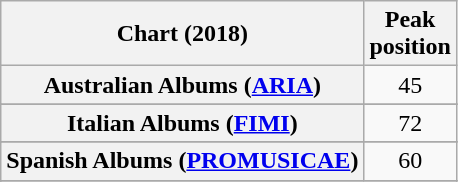<table class="wikitable sortable plainrowheaders" style="text-align:center">
<tr>
<th scope="col">Chart (2018)</th>
<th scope="col">Peak<br> position</th>
</tr>
<tr>
<th scope="row">Australian Albums (<a href='#'>ARIA</a>)</th>
<td>45</td>
</tr>
<tr>
</tr>
<tr>
</tr>
<tr>
</tr>
<tr>
</tr>
<tr>
</tr>
<tr>
</tr>
<tr>
</tr>
<tr>
<th scope="row">Italian Albums (<a href='#'>FIMI</a>)</th>
<td>72</td>
</tr>
<tr>
</tr>
<tr>
</tr>
<tr>
</tr>
<tr>
<th scope="row">Spanish Albums (<a href='#'>PROMUSICAE</a>)</th>
<td>60</td>
</tr>
<tr>
</tr>
<tr>
</tr>
<tr>
</tr>
</table>
